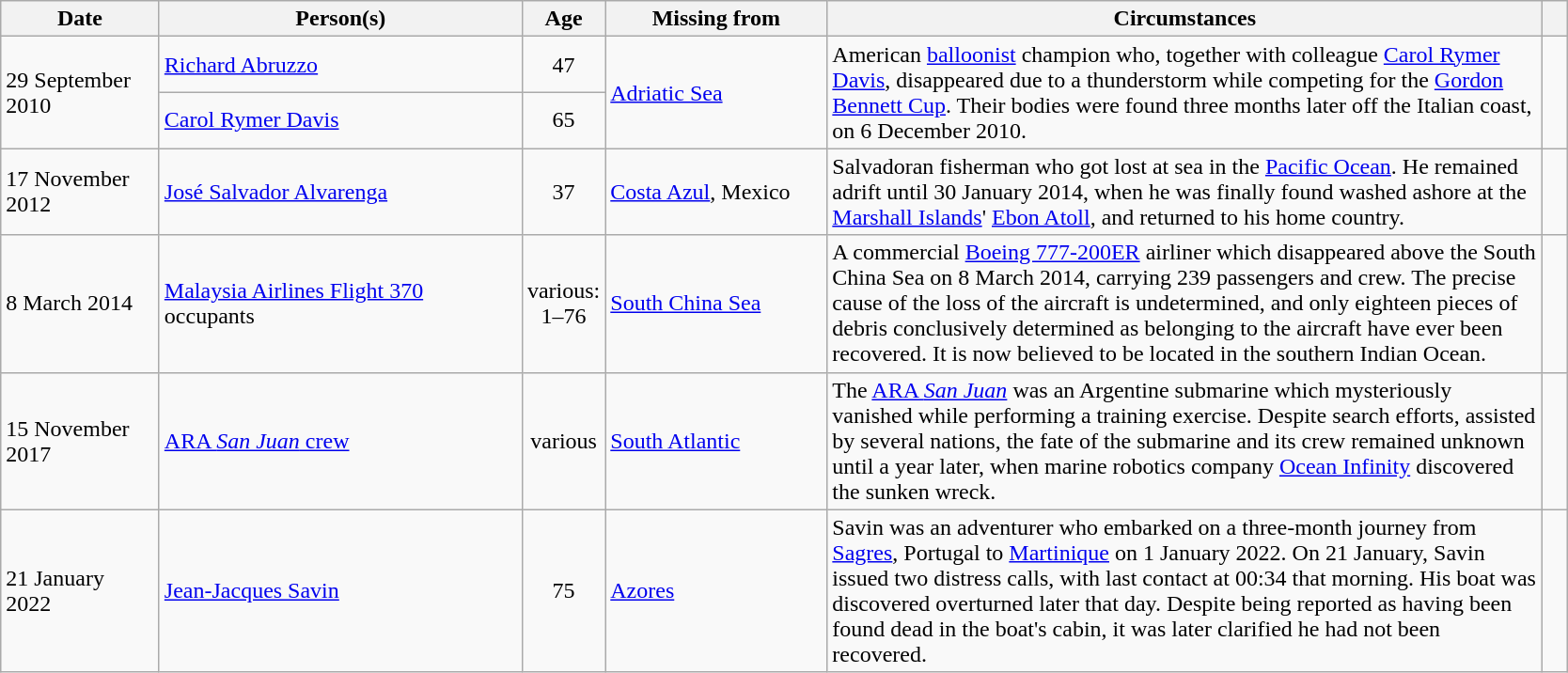<table class="wikitable sortable plainrowheaders">
<tr style="text-align:center;">
<th width="105">Date</th>
<th width="250">Person(s)</th>
<th width="50">Age</th>
<th width="150">Missing from</th>
<th width="500px">Circumstances</th>
<th width="10px"></th>
</tr>
<tr>
<td data-sort-value="2010-09-29" rowspan="2">29 September 2010</td>
<td><a href='#'>Richard Abruzzo</a></td>
<td style="text-align:center;">47</td>
<td rowspan="2"><a href='#'>Adriatic Sea</a></td>
<td rowspan="2">American <a href='#'>balloonist</a> champion who, together with colleague <a href='#'>Carol Rymer Davis</a>, disappeared due to a thunderstorm while competing for the <a href='#'>Gordon Bennett Cup</a>. Their bodies were found three months later off the Italian coast, on 6 December 2010.</td>
<td rowspan="2" style="text-align:center"></td>
</tr>
<tr>
<td><a href='#'>Carol Rymer Davis</a></td>
<td style="text-align:center;">65</td>
</tr>
<tr>
<td data-sort-value="2012-11-17">17 November 2012</td>
<td><a href='#'>José Salvador Alvarenga</a></td>
<td style="text-align:center;">37</td>
<td><a href='#'>Costa Azul</a>, Mexico</td>
<td>Salvadoran fisherman who got lost at sea in the <a href='#'>Pacific Ocean</a>. He remained adrift until 30 January 2014, when he was finally found washed ashore at the <a href='#'>Marshall Islands</a>' <a href='#'>Ebon Atoll</a>, and returned to his home country.</td>
<td style="text-align:center"></td>
</tr>
<tr>
<td data-sort-value="2014-03-08">8 March 2014</td>
<td><a href='#'>Malaysia Airlines Flight 370</a> occupants</td>
<td style="text-align:center;">various: 1–76</td>
<td><a href='#'>South China Sea</a></td>
<td>A commercial <a href='#'>Boeing 777-200ER</a> airliner which disappeared above the South China Sea on 8 March 2014, carrying 239 passengers and crew. The precise cause of the loss of the aircraft is undetermined, and only eighteen pieces of debris conclusively determined as belonging to the aircraft have ever been recovered. It is now believed to be located in the southern Indian Ocean.</td>
<td style="text-align:center"></td>
</tr>
<tr>
<td data-sort-value="2017-11-15">15 November 2017</td>
<td><a href='#'>ARA <em>San Juan</em> crew</a></td>
<td style="text-align:center;">various</td>
<td><a href='#'>South Atlantic</a></td>
<td>The <a href='#'>ARA <em>San Juan</em></a> was an Argentine submarine which mysteriously vanished while performing a training exercise. Despite search efforts, assisted by several nations, the fate of the submarine and its crew remained unknown until a year later, when marine robotics company <a href='#'>Ocean Infinity</a> discovered the sunken wreck.</td>
<td style="text-align:center"></td>
</tr>
<tr>
<td data-sort-value="2022-01-21">21 January 2022</td>
<td><a href='#'>Jean-Jacques Savin</a></td>
<td style="text-align:center;">75</td>
<td><a href='#'>Azores</a></td>
<td>Savin was an adventurer who embarked on a three-month journey from <a href='#'>Sagres</a>, Portugal to <a href='#'>Martinique</a> on 1 January 2022. On 21 January, Savin issued two distress calls, with last contact at 00:34 that morning. His boat was discovered overturned later that day. Despite being reported as having been found dead in the boat's cabin, it was later clarified he had not been recovered.</td>
<td style="text-align:center"></td>
</tr>
</table>
